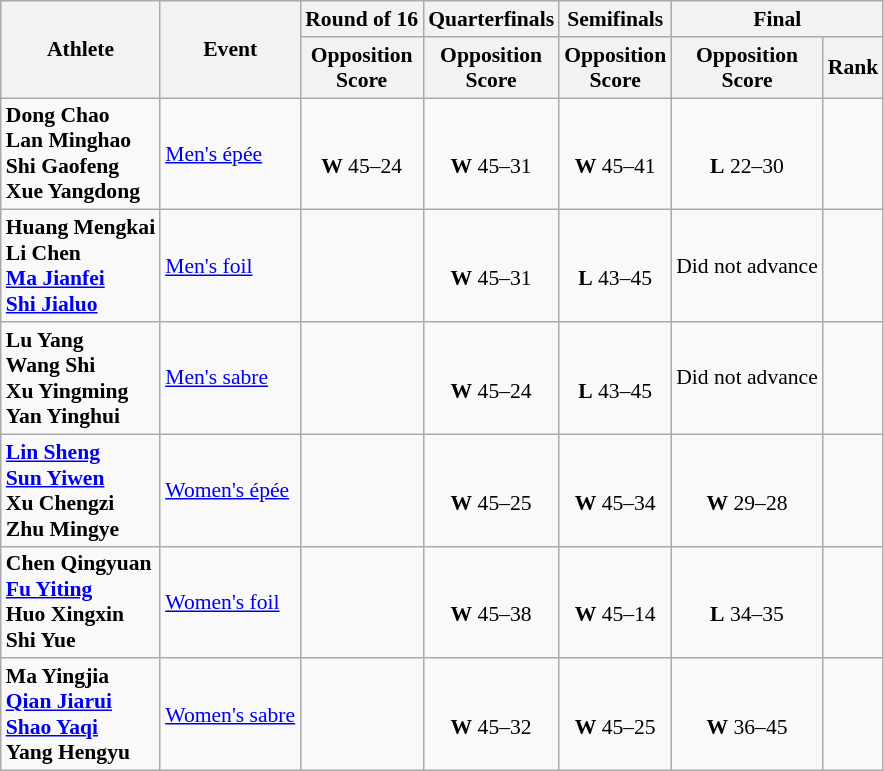<table class=wikitable style=font-size:90%;text-align:center>
<tr>
<th rowspan="2">Athlete</th>
<th rowspan="2">Event</th>
<th>Round of 16</th>
<th>Quarterfinals</th>
<th>Semifinals</th>
<th colspan="2">Final</th>
</tr>
<tr>
<th>Opposition<br>Score</th>
<th>Opposition<br>Score</th>
<th>Opposition<br>Score</th>
<th>Opposition<br>Score</th>
<th>Rank</th>
</tr>
<tr>
<td align=left><strong>Dong Chao<br>Lan Minghao<br>Shi Gaofeng<br>Xue Yangdong</strong></td>
<td align=left><a href='#'>Men's épée</a></td>
<td><br><strong>W</strong> 45–24</td>
<td><br><strong>W</strong> 45–31</td>
<td><br><strong>W</strong> 45–41</td>
<td><br><strong>L</strong> 22–30</td>
<td></td>
</tr>
<tr>
<td align=left><strong>Huang Mengkai<br>Li Chen<br><a href='#'>Ma Jianfei</a><br><a href='#'>Shi Jialuo</a></strong></td>
<td align=left><a href='#'>Men's foil</a></td>
<td></td>
<td><br><strong>W</strong> 45–31</td>
<td><br><strong>L</strong> 43–45</td>
<td>Did not advance</td>
<td></td>
</tr>
<tr>
<td align=left><strong>Lu Yang<br>Wang Shi<br>Xu Yingming<br>Yan Yinghui</strong></td>
<td align=left><a href='#'>Men's sabre</a></td>
<td></td>
<td><br><strong>W</strong> 45–24</td>
<td><br><strong>L</strong> 43–45</td>
<td>Did not advance</td>
<td></td>
</tr>
<tr>
<td align=left><strong><a href='#'>Lin Sheng</a><br><a href='#'>Sun Yiwen</a><br>Xu Chengzi<br>Zhu Mingye</strong></td>
<td align=left><a href='#'>Women's épée</a></td>
<td></td>
<td><br><strong>W</strong> 45–25</td>
<td><br><strong>W</strong> 45–34</td>
<td><br><strong>W</strong> 29–28</td>
<td></td>
</tr>
<tr>
<td align=left><strong>Chen Qingyuan<br><a href='#'>Fu Yiting</a><br>Huo Xingxin<br>Shi Yue</strong></td>
<td align=left><a href='#'>Women's foil</a></td>
<td></td>
<td><br><strong>W</strong> 45–38</td>
<td><br><strong>W</strong> 45–14</td>
<td><br><strong>L</strong> 34–35</td>
<td></td>
</tr>
<tr>
<td align=left><strong>Ma Yingjia<br><a href='#'>Qian Jiarui</a><br><a href='#'>Shao Yaqi</a><br>Yang Hengyu</strong></td>
<td align=left><a href='#'>Women's sabre</a></td>
<td></td>
<td><br><strong>W</strong> 45–32</td>
<td><br><strong>W</strong> 45–25</td>
<td><br><strong>W</strong> 36–45</td>
<td></td>
</tr>
</table>
